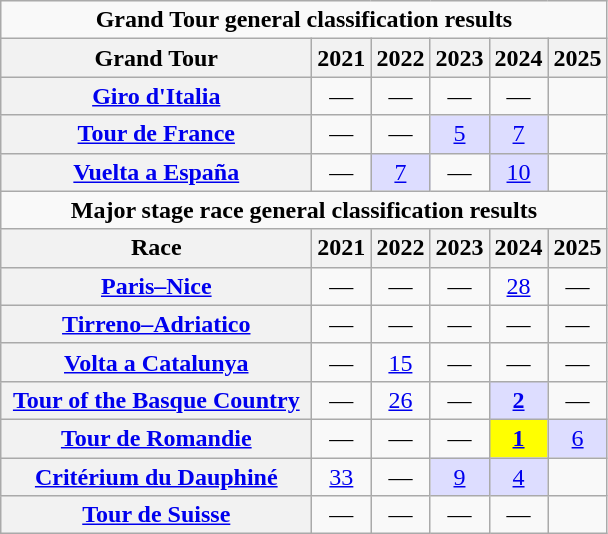<table class="wikitable plainrowheaders">
<tr>
<td colspan=9 align="center"><strong>Grand Tour general classification results</strong></td>
</tr>
<tr>
<th scope="col"  width=200>Grand Tour</th>
<th scope="col">2021</th>
<th scope="col">2022</th>
<th scope="col">2023</th>
<th scope="col">2024</th>
<th scope="col">2025</th>
</tr>
<tr style="text-align:center;">
<th scope="row"> <a href='#'>Giro d'Italia</a></th>
<td>—</td>
<td>—</td>
<td>—</td>
<td>—</td>
<td></td>
</tr>
<tr style="text-align:center;">
<th scope="row"> <a href='#'>Tour de France</a></th>
<td>—</td>
<td>—</td>
<td style="background:#ddf;"><a href='#'>5</a></td>
<td style="background:#ddf;"><a href='#'>7</a></td>
<td></td>
</tr>
<tr style="text-align:center;">
<th scope="row"> <a href='#'>Vuelta a España</a></th>
<td>—</td>
<td style="background:#ddf;"><a href='#'>7</a></td>
<td>—</td>
<td style="background:#ddf;"><a href='#'>10</a></td>
<td></td>
</tr>
<tr>
<td colspan=9 align="center"><strong>Major stage race general classification results</strong></td>
</tr>
<tr>
<th scope="col">Race</th>
<th scope="col">2021</th>
<th scope="col">2022</th>
<th scope="col">2023</th>
<th scope="col">2024</th>
<th scope="col">2025</th>
</tr>
<tr style="text-align:center;">
<th scope="row"> <a href='#'>Paris–Nice</a></th>
<td>—</td>
<td>—</td>
<td>—</td>
<td><a href='#'>28</a></td>
<td>—</td>
</tr>
<tr style="text-align:center;">
<th scope="row"> <a href='#'>Tirreno–Adriatico</a></th>
<td>—</td>
<td>—</td>
<td>—</td>
<td>—</td>
<td>—</td>
</tr>
<tr style="text-align:center;">
<th scope="row"> <a href='#'>Volta a Catalunya</a></th>
<td>—</td>
<td><a href='#'>15</a></td>
<td>—</td>
<td>—</td>
<td>—</td>
</tr>
<tr style="text-align:center;">
<th scope="row"> <a href='#'>Tour of the Basque Country</a></th>
<td>—</td>
<td><a href='#'>26</a></td>
<td>—</td>
<td style="background:#ddf;"><a href='#'><strong>2</strong></a></td>
<td>—</td>
</tr>
<tr style="text-align:center;">
<th scope="row"> <a href='#'>Tour de Romandie</a></th>
<td>—</td>
<td>—</td>
<td>—</td>
<td style="background:yellow;"><a href='#'><strong>1</strong></a></td>
<td style="background:#ddf;"><a href='#'>6</a></td>
</tr>
<tr style="text-align:center;">
<th scope="row"> <a href='#'>Critérium du Dauphiné</a></th>
<td><a href='#'>33</a></td>
<td>—</td>
<td style="background:#ddf;"><a href='#'>9</a></td>
<td style="background:#ddf;"><a href='#'>4</a></td>
<td></td>
</tr>
<tr style="text-align:center;">
<th scope="row"> <a href='#'>Tour de Suisse</a></th>
<td>—</td>
<td>—</td>
<td>—</td>
<td>—</td>
<td></td>
</tr>
</table>
